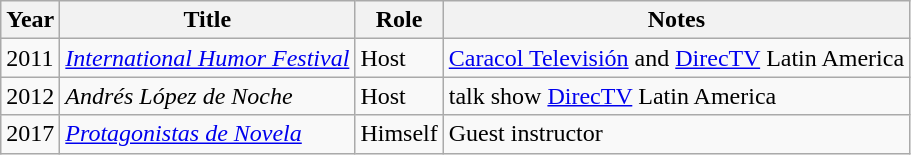<table class="wikitable sortable">
<tr>
<th>Year</th>
<th>Title</th>
<th>Role</th>
<th>Notes</th>
</tr>
<tr>
<td>2011</td>
<td><em><a href='#'>International Humor Festival</a></em></td>
<td>Host</td>
<td><a href='#'>Caracol Televisión</a> and <a href='#'>DirecTV</a> Latin America</td>
</tr>
<tr>
<td>2012</td>
<td><em>Andrés López de Noche</em></td>
<td>Host</td>
<td>talk show <a href='#'>DirecTV</a> Latin America</td>
</tr>
<tr>
<td>2017</td>
<td><em><a href='#'>Protagonistas de Novela</a></em></td>
<td>Himself</td>
<td>Guest instructor </td>
</tr>
</table>
